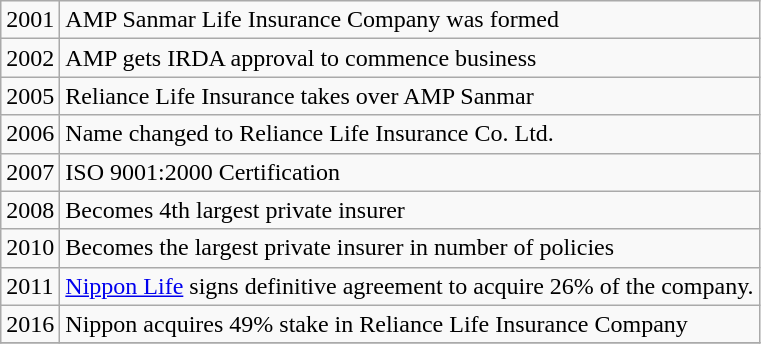<table class="wikitable">
<tr>
<td>2001</td>
<td>AMP Sanmar Life Insurance Company was formed</td>
</tr>
<tr>
<td>2002</td>
<td>AMP gets IRDA approval to commence business</td>
</tr>
<tr>
<td>2005</td>
<td>Reliance Life Insurance takes over AMP Sanmar</td>
</tr>
<tr>
<td>2006</td>
<td>Name changed to Reliance Life Insurance Co. Ltd.</td>
</tr>
<tr>
<td>2007</td>
<td>ISO 9001:2000 Certification</td>
</tr>
<tr>
<td>2008</td>
<td>Becomes 4th largest private insurer</td>
</tr>
<tr>
<td>2010</td>
<td>Becomes the largest private insurer in number of policies</td>
</tr>
<tr>
<td>2011</td>
<td><a href='#'>Nippon Life</a> signs definitive agreement to acquire 26% of the company.</td>
</tr>
<tr>
<td>2016</td>
<td>Nippon acquires 49% stake in Reliance Life Insurance Company</td>
</tr>
<tr>
</tr>
</table>
